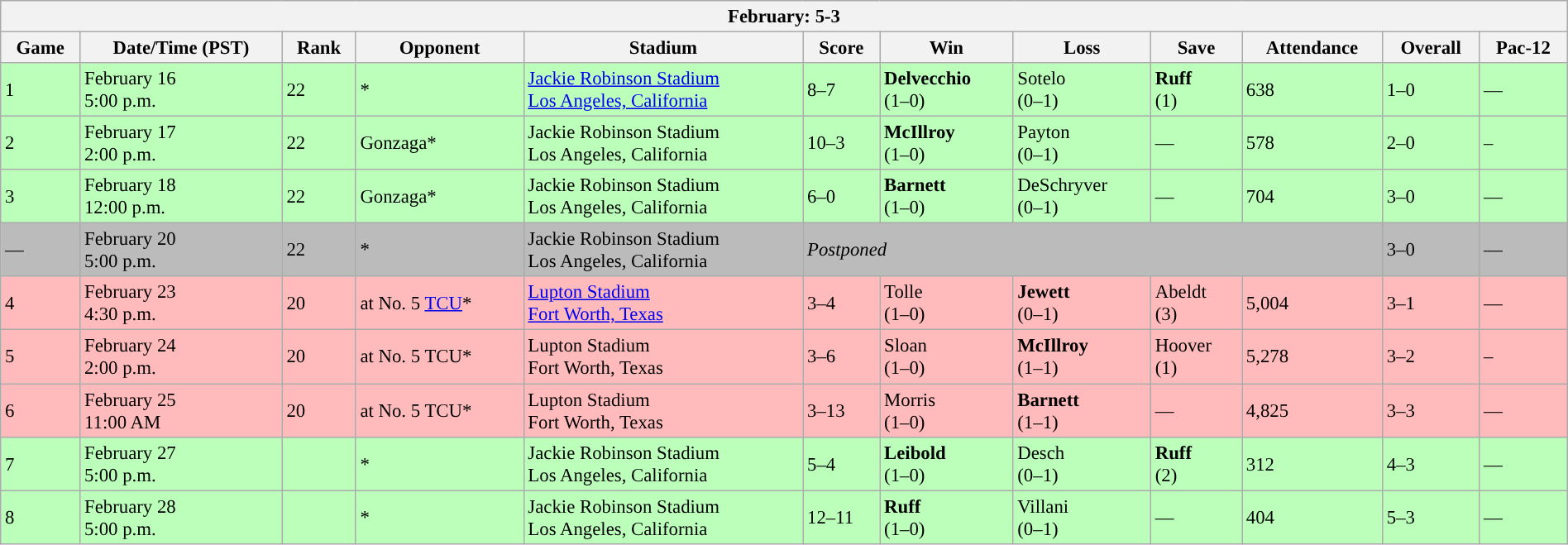<table class="wikitable collapsible collapsed" style="margin:auto; font-size:95%; width:100%">
<tr>
<th colspan=12>February: 5-3</th>
</tr>
<tr>
<th>Game</th>
<th>Date/Time (PST)</th>
<th>Rank</th>
<th>Opponent</th>
<th>Stadium</th>
<th>Score</th>
<th>Win</th>
<th>Loss</th>
<th>Save</th>
<th>Attendance</th>
<th>Overall</th>
<th>Pac-12</th>
</tr>
<tr style="background:#bfb;">
<td>1</td>
<td>February 16<br>5:00 p.m.</td>
<td>22</td>
<td>*</td>
<td><a href='#'>Jackie Robinson Stadium</a><br><a href='#'>Los Angeles, California</a></td>
<td>8–7</td>
<td><strong>Delvecchio</strong> <br>(1–0)</td>
<td>Sotelo <br>(0–1)</td>
<td><strong>Ruff</strong> <br>(1)</td>
<td>638</td>
<td>1–0</td>
<td>—</td>
</tr>
<tr style="background:#bfb;">
<td>2</td>
<td>February 17<br>2:00 p.m.</td>
<td>22</td>
<td>Gonzaga*</td>
<td>Jackie Robinson Stadium<br>Los Angeles, California</td>
<td>10–3</td>
<td><strong>McIllroy</strong><br>(1–0)</td>
<td>Payton<br>(0–1)</td>
<td>—</td>
<td>578</td>
<td>2–0</td>
<td>–</td>
</tr>
<tr style="background:#bfb;">
<td>3</td>
<td>February 18<br>12:00 p.m.</td>
<td>22</td>
<td>Gonzaga*</td>
<td>Jackie Robinson Stadium<br>Los Angeles, California</td>
<td>6–0</td>
<td><strong>Barnett</strong><br>(1–0)</td>
<td>DeSchryver<br>(0–1)</td>
<td>—</td>
<td>704</td>
<td>3–0</td>
<td>—</td>
</tr>
<tr style="background:#bbbbbb;">
<td>—</td>
<td>February 20<br>5:00 p.m.</td>
<td>22</td>
<td>*</td>
<td>Jackie Robinson Stadium<br>Los Angeles, California</td>
<td colspan="5"><em>Postponed</em> <br></td>
<td>3–0</td>
<td>—</td>
</tr>
<tr style="background:#fbb;">
<td>4</td>
<td>February 23<br>4:30 p.m.</td>
<td>20</td>
<td>at No. 5 <a href='#'>TCU</a>*</td>
<td><a href='#'>Lupton Stadium</a><br><a href='#'>Fort Worth, Texas</a></td>
<td>3–4</td>
<td>Tolle<br>(1–0)</td>
<td><strong>Jewett</strong><br>(0–1)</td>
<td>Abeldt <br>(3)</td>
<td>5,004</td>
<td>3–1</td>
<td>—</td>
</tr>
<tr style="background:#fbb;">
<td>5</td>
<td>February 24<br>2:00 p.m.</td>
<td>20</td>
<td>at No. 5 TCU*</td>
<td>Lupton Stadium<br>Fort Worth, Texas</td>
<td>3–6</td>
<td>Sloan<br>(1–0)</td>
<td><strong>McIllroy</strong><br>(1–1)</td>
<td>Hoover<br>(1)</td>
<td>5,278</td>
<td>3–2</td>
<td>–</td>
</tr>
<tr style="background:#fbb;">
<td>6</td>
<td>February 25<br>11:00 AM</td>
<td>20</td>
<td>at No. 5 TCU*</td>
<td>Lupton Stadium<br>Fort Worth, Texas</td>
<td>3–13</td>
<td>Morris<br>(1–0)</td>
<td><strong>Barnett</strong> <br>(1–1)</td>
<td>—</td>
<td>4,825</td>
<td>3–3</td>
<td>—</td>
</tr>
<tr style="background:#bfb;">
<td>7</td>
<td>February 27<br>5:00 p.m.</td>
<td></td>
<td>*</td>
<td>Jackie Robinson Stadium<br>Los Angeles, California</td>
<td>5–4</td>
<td><strong>Leibold</strong> <br>(1–0)</td>
<td>Desch<br>(0–1)</td>
<td><strong>Ruff</strong><br>(2)</td>
<td>312</td>
<td>4–3</td>
<td>—</td>
</tr>
<tr style="background:#bfb;">
<td>8</td>
<td>February 28<br>5:00 p.m.</td>
<td></td>
<td>*</td>
<td>Jackie Robinson Stadium<br>Los Angeles, California</td>
<td>12–11 <br></td>
<td><strong>Ruff</strong><br>(1–0)</td>
<td>Villani<br>(0–1)</td>
<td>—</td>
<td>404</td>
<td>5–3</td>
<td>—</td>
</tr>
</table>
